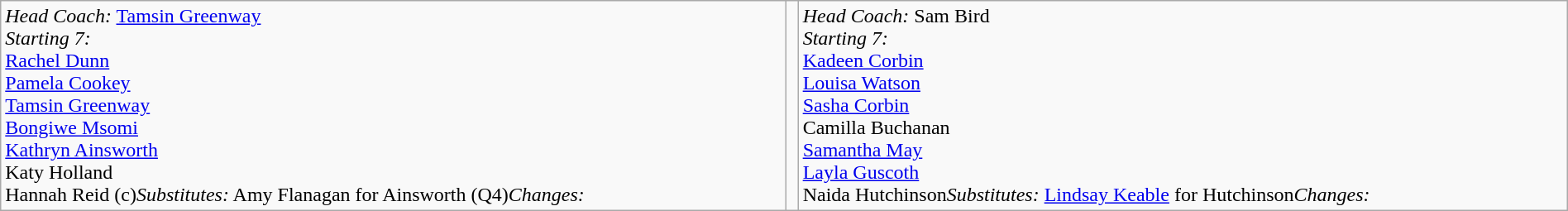<table border=0 class="wikitable" width=100%>
<tr>
<td valign=top><em>Head Coach:</em> <a href='#'>Tamsin Greenway</a><br><em>Starting 7:</em><br> <a href='#'>Rachel Dunn</a><br> <a href='#'>Pamela Cookey</a><br> <a href='#'>Tamsin Greenway</a><br> <a href='#'>Bongiwe Msomi</a><br> <a href='#'>Kathryn Ainsworth</a> <br> Katy Holland<br> Hannah Reid (c)<em>Substitutes:</em> Amy Flanagan for Ainsworth (Q4)<em>Changes:</em></td>
<td valign=middle align=center><br></td>
<td valign=top><em>Head Coach:</em> Sam Bird<br><em>Starting 7:</em><br> <a href='#'>Kadeen Corbin</a><br> <a href='#'>Louisa Watson</a><br> <a href='#'>Sasha Corbin</a><br> Camilla Buchanan<br> <a href='#'>Samantha May</a><br> <a href='#'>Layla Guscoth</a><br> Naida Hutchinson<em>Substitutes:</em> <a href='#'>Lindsay Keable</a> for Hutchinson<em>Changes:</em><br></td>
</tr>
</table>
